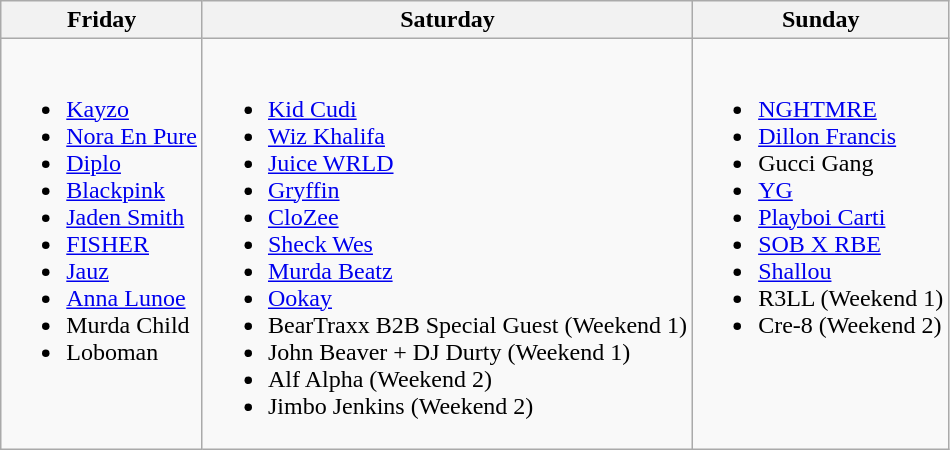<table class="wikitable">
<tr>
<th>Friday</th>
<th>Saturday</th>
<th>Sunday</th>
</tr>
<tr valign="top">
<td><br><ul><li><a href='#'>Kayzo</a></li><li><a href='#'>Nora En Pure</a></li><li><a href='#'>Diplo</a></li><li><a href='#'>Blackpink</a></li><li><a href='#'>Jaden Smith</a></li><li><a href='#'>FISHER</a></li><li><a href='#'>Jauz</a></li><li><a href='#'>Anna Lunoe</a></li><li>Murda Child</li><li>Loboman</li></ul></td>
<td><br><ul><li><a href='#'>Kid Cudi</a></li><li><a href='#'>Wiz Khalifa</a></li><li><a href='#'>Juice WRLD</a></li><li><a href='#'>Gryffin</a></li><li><a href='#'>CloZee</a></li><li><a href='#'>Sheck Wes</a></li><li><a href='#'>Murda Beatz</a></li><li><a href='#'>Ookay</a></li><li>BearTraxx B2B Special Guest (Weekend 1)</li><li>John Beaver + DJ Durty (Weekend 1)</li><li>Alf Alpha (Weekend 2)</li><li>Jimbo Jenkins (Weekend 2)</li></ul></td>
<td><br><ul><li><a href='#'>NGHTMRE</a></li><li><a href='#'>Dillon Francis</a></li><li>Gucci Gang</li><li><a href='#'>YG</a></li><li><a href='#'>Playboi Carti</a></li><li><a href='#'>SOB X RBE</a></li><li><a href='#'>Shallou</a></li><li>R3LL (Weekend 1)</li><li>Cre-8 (Weekend 2)</li></ul></td>
</tr>
</table>
